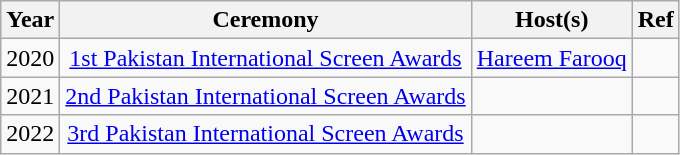<table class="wikitable" style="text-align:center;">
<tr>
<th>Year</th>
<th>Ceremony</th>
<th>Host(s)</th>
<th>Ref</th>
</tr>
<tr>
<td>2020</td>
<td><a href='#'>1st Pakistan International Screen Awards</a></td>
<td><a href='#'>Hareem Farooq</a></td>
<td></td>
</tr>
<tr>
<td>2021</td>
<td><a href='#'>2nd Pakistan International Screen Awards</a></td>
<td></td>
<td></td>
</tr>
<tr>
<td>2022</td>
<td><a href='#'>3rd Pakistan International Screen Awards</a></td>
<td></td>
<td></td>
</tr>
</table>
